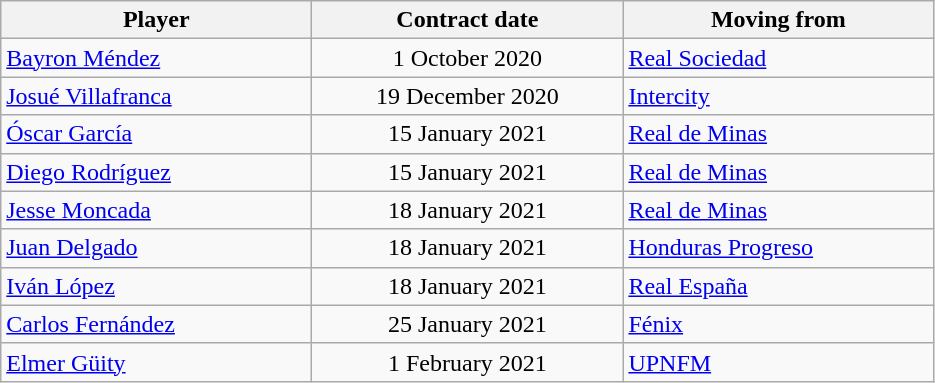<table class="wikitable">
<tr>
<th width="200">Player</th>
<th width="200">Contract date</th>
<th width="200">Moving from</th>
</tr>
<tr>
<td> <a href='#'>Bayron Méndez</a></td>
<td align="center">1 October 2020</td>
<td> <a href='#'>Real Sociedad</a></td>
</tr>
<tr>
<td> <a href='#'>Josué Villafranca</a></td>
<td align="center">19 December 2020</td>
<td> <a href='#'>Intercity</a></td>
</tr>
<tr>
<td> <a href='#'>Óscar García</a></td>
<td align="center">15 January 2021</td>
<td> <a href='#'>Real de Minas</a></td>
</tr>
<tr>
<td> <a href='#'>Diego Rodríguez</a></td>
<td align="center">15 January 2021</td>
<td> <a href='#'>Real de Minas</a></td>
</tr>
<tr>
<td> <a href='#'>Jesse Moncada</a></td>
<td align="center">18 January 2021</td>
<td> <a href='#'>Real de Minas</a></td>
</tr>
<tr>
<td> <a href='#'>Juan Delgado</a></td>
<td align="center">18 January 2021</td>
<td> <a href='#'>Honduras Progreso</a></td>
</tr>
<tr>
<td> <a href='#'>Iván López</a></td>
<td align="center">18 January 2021</td>
<td> <a href='#'>Real España</a></td>
</tr>
<tr>
<td> <a href='#'>Carlos Fernández</a></td>
<td align="center">25 January 2021</td>
<td> <a href='#'>Fénix</a></td>
</tr>
<tr>
<td> <a href='#'>Elmer Güity</a></td>
<td align="center">1 February 2021</td>
<td> <a href='#'>UPNFM</a></td>
</tr>
</table>
